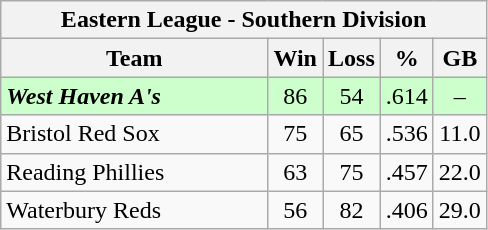<table class="wikitable">
<tr>
<th colspan="5">Eastern League - Southern Division</th>
</tr>
<tr>
<th width="55%">Team</th>
<th>Win</th>
<th>Loss</th>
<th>%</th>
<th>GB</th>
</tr>
<tr align=center bgcolor="#CCFFCC">
<td align=left><strong><em>West Haven A's</em></strong></td>
<td>86</td>
<td>54</td>
<td>.614</td>
<td>–</td>
</tr>
<tr align=center>
<td align=left>Bristol Red Sox</td>
<td>75</td>
<td>65</td>
<td>.536</td>
<td>11.0</td>
</tr>
<tr align=center>
<td align=left>Reading Phillies</td>
<td>63</td>
<td>75</td>
<td>.457</td>
<td>22.0</td>
</tr>
<tr align=center>
<td align=left>Waterbury Reds</td>
<td>56</td>
<td>82</td>
<td>.406</td>
<td>29.0</td>
</tr>
</table>
